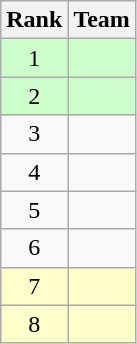<table class=wikitable style="text-align: center;">
<tr>
<th>Rank</th>
<th>Team</th>
</tr>
<tr style="background: #CCFFCC;">
<td>1</td>
<td style="text-align: left;"><strong></strong></td>
</tr>
<tr style="background: #CCFFCC;">
<td>2</td>
<td style="text-align: left;"><strong></strong></td>
</tr>
<tr>
<td>3</td>
<td style="text-align: left;"></td>
</tr>
<tr>
<td>4</td>
<td style="text-align: left;"></td>
</tr>
<tr>
<td>5</td>
<td style="text-align: left;"></td>
</tr>
<tr>
<td>6</td>
<td style="text-align: left;"></td>
</tr>
<tr style="background: #FFFFCC;">
<td>7</td>
<td style="text-align: left;"></td>
</tr>
<tr style="background: #FFFFCC;">
<td>8</td>
<td style="text-align: left;"></td>
</tr>
</table>
